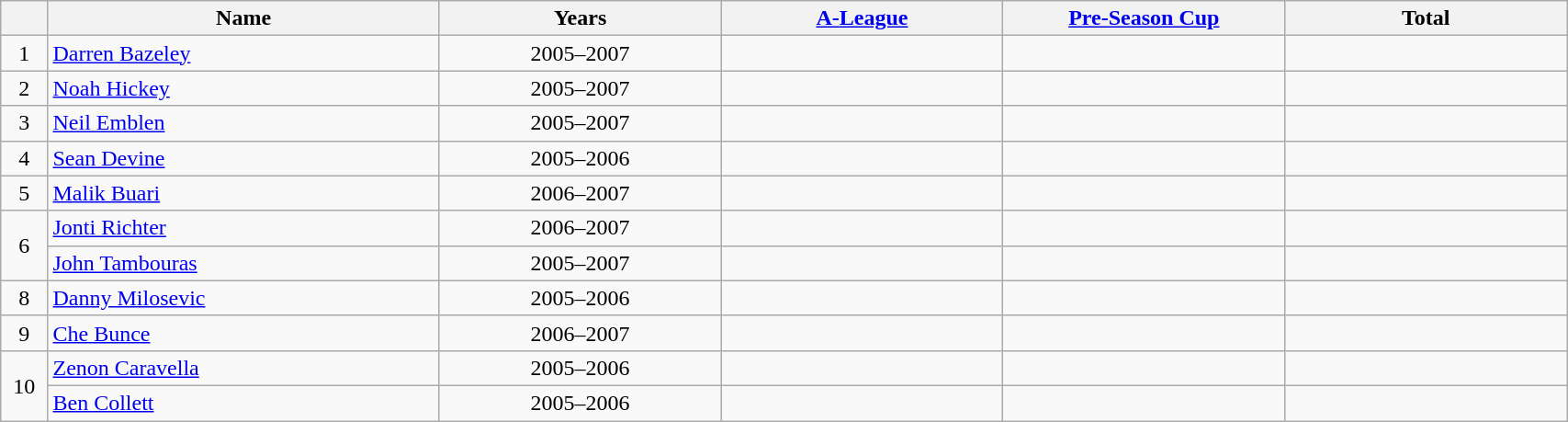<table class="wikitable sortable" width=90% style="text-align:center">
<tr>
<th></th>
<th width=25%>Name</th>
<th width=18%>Years</th>
<th width=18%><a href='#'>A-League</a></th>
<th width=18%><a href='#'>Pre-Season Cup</a></th>
<th width=18%>Total</th>
</tr>
<tr>
<td>1</td>
<td align="left"> <a href='#'>Darren Bazeley</a></td>
<td>2005–2007</td>
<td></td>
<td></td>
<td></td>
</tr>
<tr>
<td>2</td>
<td align="left"> <a href='#'>Noah Hickey</a></td>
<td>2005–2007</td>
<td></td>
<td></td>
<td></td>
</tr>
<tr>
<td>3</td>
<td align="left"> <a href='#'>Neil Emblen</a></td>
<td>2005–2007</td>
<td></td>
<td></td>
<td></td>
</tr>
<tr>
<td>4</td>
<td align="left"> <a href='#'>Sean Devine</a></td>
<td>2005–2006</td>
<td></td>
<td></td>
<td></td>
</tr>
<tr>
<td>5</td>
<td align="left"> <a href='#'>Malik Buari</a></td>
<td>2006–2007</td>
<td></td>
<td></td>
<td></td>
</tr>
<tr>
<td rowspan=2>6</td>
<td align="left"> <a href='#'>Jonti Richter</a></td>
<td>2006–2007</td>
<td></td>
<td></td>
<td></td>
</tr>
<tr>
<td align="left"> <a href='#'>John Tambouras</a></td>
<td>2005–2007</td>
<td></td>
<td></td>
<td></td>
</tr>
<tr>
<td>8</td>
<td align="left"> <a href='#'>Danny Milosevic</a></td>
<td>2005–2006</td>
<td></td>
<td></td>
<td></td>
</tr>
<tr>
<td>9</td>
<td align="left"> <a href='#'>Che Bunce</a></td>
<td>2006–2007</td>
<td></td>
<td></td>
<td></td>
</tr>
<tr>
<td rowspan=2>10</td>
<td align="left"> <a href='#'>Zenon Caravella</a></td>
<td>2005–2006</td>
<td></td>
<td></td>
<td></td>
</tr>
<tr>
<td align="left"> <a href='#'>Ben Collett</a></td>
<td>2005–2006</td>
<td></td>
<td></td>
<td></td>
</tr>
</table>
